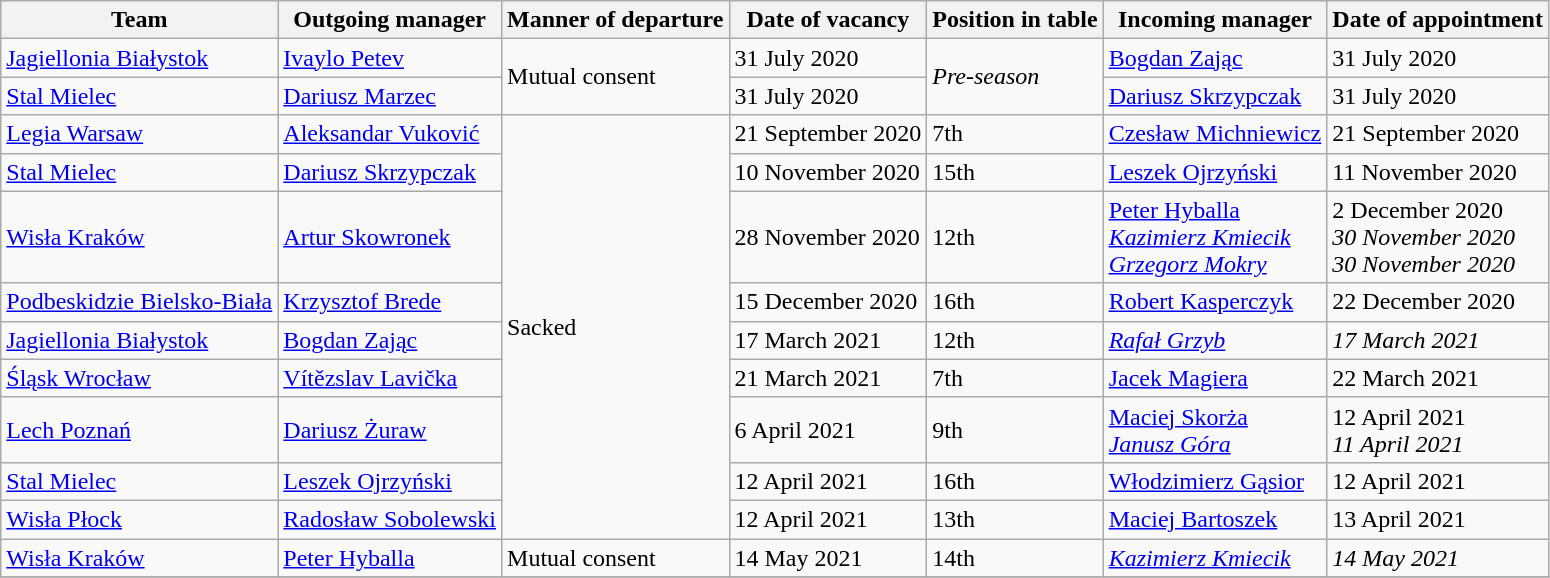<table class="wikitable">
<tr>
<th>Team</th>
<th>Outgoing manager</th>
<th>Manner of departure</th>
<th>Date of vacancy</th>
<th>Position in table</th>
<th>Incoming manager</th>
<th>Date of appointment</th>
</tr>
<tr>
<td><a href='#'>Jagiellonia Białystok</a></td>
<td> <a href='#'>Ivaylo Petev</a></td>
<td rowspan="2">Mutual consent</td>
<td>31 July 2020</td>
<td rowspan="2"><em>Pre-season</em></td>
<td> <a href='#'>Bogdan Zając</a></td>
<td>31 July 2020</td>
</tr>
<tr>
<td><a href='#'>Stal Mielec</a></td>
<td> <a href='#'>Dariusz Marzec</a></td>
<td>31 July 2020</td>
<td> <a href='#'>Dariusz Skrzypczak</a></td>
<td>31 July 2020</td>
</tr>
<tr>
<td><a href='#'>Legia Warsaw</a></td>
<td> <a href='#'>Aleksandar Vuković</a></td>
<td rowspan="9">Sacked</td>
<td>21 September 2020</td>
<td>7th</td>
<td> <a href='#'>Czesław Michniewicz</a></td>
<td>21 September 2020</td>
</tr>
<tr>
<td><a href='#'>Stal Mielec</a></td>
<td> <a href='#'>Dariusz Skrzypczak</a></td>
<td>10 November 2020</td>
<td>15th</td>
<td> <a href='#'>Leszek Ojrzyński</a></td>
<td>11 November 2020</td>
</tr>
<tr>
<td><a href='#'>Wisła Kraków</a></td>
<td> <a href='#'>Artur Skowronek</a></td>
<td>28 November 2020</td>
<td>12th</td>
<td> <a href='#'>Peter Hyballa</a><br> <em><a href='#'>Kazimierz Kmiecik</a></em><br> <em><a href='#'>Grzegorz Mokry</a></em></td>
<td>2 December 2020<br><em>30 November 2020</em><br><em>30 November 2020</em></td>
</tr>
<tr>
<td><a href='#'>Podbeskidzie Bielsko-Biała</a></td>
<td> <a href='#'>Krzysztof Brede</a></td>
<td>15 December 2020</td>
<td>16th</td>
<td> <a href='#'>Robert Kasperczyk</a></td>
<td>22 December 2020</td>
</tr>
<tr>
<td><a href='#'>Jagiellonia Białystok</a></td>
<td> <a href='#'>Bogdan Zając</a></td>
<td>17 March 2021</td>
<td>12th</td>
<td> <em><a href='#'>Rafał Grzyb</a></em></td>
<td><em>17 March 2021</em></td>
</tr>
<tr>
<td><a href='#'>Śląsk Wrocław</a></td>
<td> <a href='#'>Vítězslav Lavička</a></td>
<td>21 March 2021</td>
<td>7th</td>
<td> <a href='#'>Jacek Magiera</a></td>
<td>22 March 2021</td>
</tr>
<tr>
<td><a href='#'>Lech Poznań</a></td>
<td> <a href='#'>Dariusz Żuraw</a></td>
<td>6 April 2021</td>
<td>9th</td>
<td> <a href='#'>Maciej Skorża</a><br> <em><a href='#'>Janusz Góra</a></em></td>
<td>12 April 2021<br><em>11 April 2021</em></td>
</tr>
<tr>
<td><a href='#'>Stal Mielec</a></td>
<td> <a href='#'>Leszek Ojrzyński</a></td>
<td>12 April 2021</td>
<td>16th</td>
<td> <a href='#'>Włodzimierz Gąsior</a></td>
<td>12 April 2021</td>
</tr>
<tr>
<td><a href='#'>Wisła Płock</a></td>
<td> <a href='#'>Radosław Sobolewski</a></td>
<td>12 April 2021</td>
<td>13th</td>
<td> <a href='#'>Maciej Bartoszek</a></td>
<td>13 April 2021</td>
</tr>
<tr>
<td><a href='#'>Wisła Kraków</a></td>
<td> <a href='#'>Peter Hyballa</a></td>
<td>Mutual consent</td>
<td>14 May 2021</td>
<td>14th</td>
<td> <em><a href='#'>Kazimierz Kmiecik</a></em></td>
<td><em>14 May 2021</em></td>
</tr>
<tr>
</tr>
</table>
